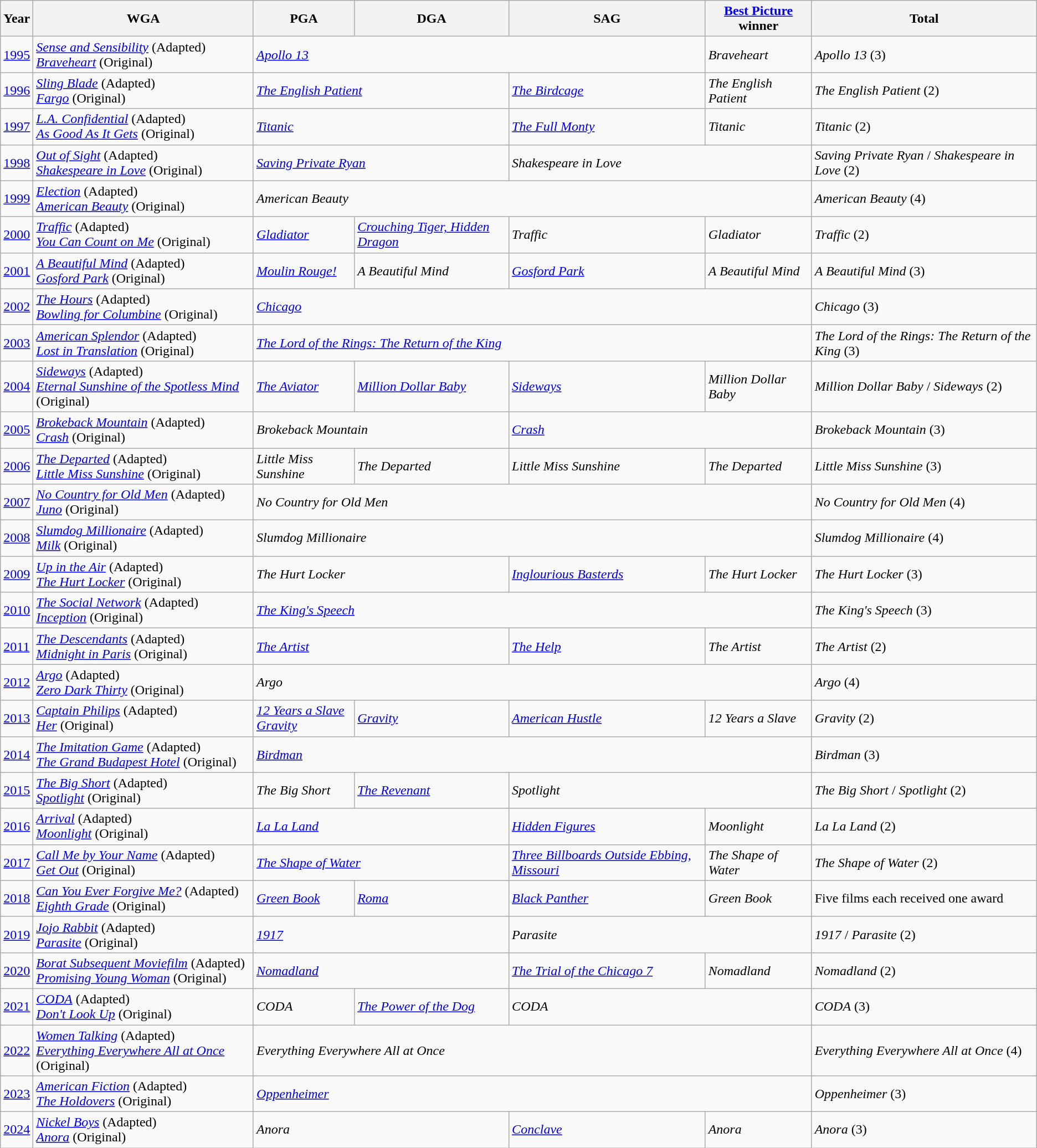<table class="wikitable">
<tr>
<th>Year</th>
<th>WGA</th>
<th>PGA</th>
<th>DGA</th>
<th>SAG</th>
<th><a href='#'>Best Picture</a> winner</th>
<th>Total</th>
</tr>
<tr>
<td><a href='#'>1995</a></td>
<td><em><a href='#'>Sense and Sensibility</a></em> (Adapted)<br><em><a href='#'>Braveheart</a></em> (Original)</td>
<td colspan="3"><em><a href='#'>Apollo 13</a></em></td>
<td><em>Braveheart</em></td>
<td><em>Apollo 13</em> (3)</td>
</tr>
<tr>
<td><a href='#'>1996</a></td>
<td><em><a href='#'>Sling Blade</a></em> (Adapted)<br><em><a href='#'>Fargo</a></em> (Original)</td>
<td colspan="2"><em><a href='#'>The English Patient</a></em></td>
<td><em><a href='#'>The Birdcage</a></em></td>
<td><em>The English Patient</em></td>
<td><em>The English Patient</em> (2)</td>
</tr>
<tr>
<td><a href='#'>1997</a></td>
<td><em><a href='#'>L.A. Confidential</a></em> (Adapted)<br><em><a href='#'>As Good As It Gets</a></em> (Original)</td>
<td colspan="2"><em><a href='#'>Titanic</a></em></td>
<td><em><a href='#'>The Full Monty</a></em></td>
<td><em>Titanic</em></td>
<td><em>Titanic</em> (2)</td>
</tr>
<tr>
<td><a href='#'>1998</a></td>
<td><em><a href='#'>Out of Sight</a></em> (Adapted)<br><em><a href='#'>Shakespeare in Love</a></em> (Original)</td>
<td colspan="2"><em><a href='#'>Saving Private Ryan</a></em></td>
<td colspan="2"><em>Shakespeare in Love</em></td>
<td><em>Saving Private Ryan</em> / <em>Shakespeare in Love</em> (2)</td>
</tr>
<tr>
<td><a href='#'>1999</a></td>
<td><em><a href='#'>Election</a></em> (Adapted)<br><a href='#'><em>American Beauty</em></a> (Original)</td>
<td colspan="4"><em>American Beauty</em></td>
<td><em>American Beauty</em> (4)</td>
</tr>
<tr>
<td><a href='#'>2000</a></td>
<td><a href='#'><em>Traffic</em></a> (Adapted)<br><em><a href='#'>You Can Count on Me</a></em> (Original)</td>
<td><em><a href='#'>Gladiator</a></em></td>
<td><em><a href='#'>Crouching Tiger, Hidden Dragon</a></em></td>
<td><em>Traffic</em></td>
<td><em>Gladiator</em></td>
<td><em>Traffic</em> (2)</td>
</tr>
<tr>
<td><a href='#'>2001</a></td>
<td><a href='#'><em>A Beautiful Mind</em></a> (Adapted)<br><em><a href='#'>Gosford Park</a></em> (Original)</td>
<td><em><a href='#'>Moulin Rouge!</a></em></td>
<td><em>A Beautiful Mind</em></td>
<td><em><a href='#'>Gosford Park</a></em></td>
<td><em>A Beautiful Mind</em></td>
<td><em>A Beautiful Mind</em> (3)</td>
</tr>
<tr>
<td><a href='#'>2002</a></td>
<td><em><a href='#'>The Hours</a></em> (Adapted)<br><em><a href='#'>Bowling for Columbine</a></em> (Original)</td>
<td colspan="4"><em><a href='#'>Chicago</a></em></td>
<td><em>Chicago</em> (3)</td>
</tr>
<tr>
<td><a href='#'>2003</a></td>
<td><em><a href='#'>American Splendor</a></em> (Adapted)<br><em><a href='#'>Lost in Translation</a></em> (Original)</td>
<td colspan="4"><em><a href='#'>The Lord of the Rings: The Return of the King</a></em></td>
<td><em>The Lord of the Rings: The Return of the King</em> (3)</td>
</tr>
<tr>
<td><a href='#'>2004</a></td>
<td><em><a href='#'>Sideways</a></em> (Adapted)<br><em><a href='#'>Eternal Sunshine of the Spotless Mind</a></em> (Original)</td>
<td><em><a href='#'>The Aviator</a></em></td>
<td><em><a href='#'>Million Dollar Baby</a></em></td>
<td><em><a href='#'>Sideways</a></em></td>
<td><em>Million Dollar Baby</em></td>
<td><em>Million Dollar Baby</em> / <em>Sideways</em> (2)</td>
</tr>
<tr>
<td><a href='#'>2005</a></td>
<td><em><a href='#'>Brokeback Mountain</a></em> (Adapted)<br><em><a href='#'>Crash</a></em> (Original)</td>
<td colspan="2"><em>Brokeback Mountain</em></td>
<td colspan="2"><em><a href='#'>Crash</a></em></td>
<td><em>Brokeback Mountain</em> (3)</td>
</tr>
<tr>
<td><a href='#'>2006</a></td>
<td><em><a href='#'>The Departed</a></em> (Adapted)<br><em><a href='#'>Little Miss Sunshine</a></em> (Original)</td>
<td><em>Little Miss Sunshine</em></td>
<td><em>The Departed</em></td>
<td><em>Little Miss Sunshine</em></td>
<td><em>The Departed</em></td>
<td><em>Little Miss Sunshine</em> (3)</td>
</tr>
<tr>
<td><a href='#'>2007</a></td>
<td><em><a href='#'>No Country for Old Men</a></em> (Adapted)<br><em><a href='#'>Juno</a></em> (Original)</td>
<td colspan="4"><em>No Country for Old Men</em></td>
<td><em>No Country for Old Men</em> (4)</td>
</tr>
<tr>
<td><a href='#'>2008</a></td>
<td><em><a href='#'>Slumdog Millionaire</a></em> (Adapted)<br><em><a href='#'>Milk</a></em> (Original)</td>
<td colspan="4"><em>Slumdog Millionaire</em></td>
<td><em>Slumdog Millionaire</em> (4)</td>
</tr>
<tr>
<td><a href='#'>2009</a></td>
<td><em><a href='#'>Up in the Air</a></em> (Adapted)<br><em><a href='#'>The Hurt Locker</a></em> (Original)</td>
<td colspan="2"><em>The Hurt Locker</em></td>
<td><em><a href='#'>Inglourious Basterds</a></em></td>
<td><em>The Hurt Locker</em></td>
<td><em>The Hurt Locker</em> (3)</td>
</tr>
<tr>
<td><a href='#'>2010</a></td>
<td><em><a href='#'>The Social Network</a></em> (Adapted)<br><em><a href='#'>Inception</a></em> (Original)</td>
<td colspan="4"><em><a href='#'>The King's Speech</a></em></td>
<td><em>The King's Speech</em> (3)</td>
</tr>
<tr>
<td><a href='#'>2011</a></td>
<td><em><a href='#'>The Descendants</a></em> (Adapted)<br><em><a href='#'>Midnight in Paris</a></em> (Original)</td>
<td colspan="2"><em><a href='#'>The Artist</a></em></td>
<td><em><a href='#'>The Help</a></em></td>
<td><em>The Artist</em></td>
<td><em>The Artist</em> (2)</td>
</tr>
<tr>
<td><a href='#'>2012</a></td>
<td><a href='#'><em>Argo</em></a> (Adapted)<br><em><a href='#'>Zero Dark Thirty</a></em> (Original)</td>
<td colspan="4"><em>Argo</em></td>
<td><em>Argo</em> (4)</td>
</tr>
<tr>
<td><a href='#'>2013</a></td>
<td><em><a href='#'>Captain Philips</a></em> (Adapted)<br><em><a href='#'>Her</a></em> (Original)</td>
<td><em><a href='#'>12 Years a Slave</a></em><br><a href='#'><em>Gravity</em></a></td>
<td><em><a href='#'>Gravity</a></em></td>
<td><em><a href='#'>American Hustle</a></em></td>
<td><em>12 Years a Slave</em></td>
<td><em>Gravity</em> (2)</td>
</tr>
<tr>
<td><a href='#'>2014</a></td>
<td><em><a href='#'>The Imitation Game</a></em> (Adapted)<br><em><a href='#'>The Grand Budapest Hotel</a></em> (Original)</td>
<td colspan="4"><em><a href='#'>Birdman</a></em></td>
<td><em>Birdman</em> (3)</td>
</tr>
<tr>
<td><a href='#'>2015</a></td>
<td><em><a href='#'>The Big Short</a></em> (Adapted)<br><em><a href='#'>Spotlight</a></em> (Original)</td>
<td><em>The Big Short</em></td>
<td><em><a href='#'>The Revenant</a></em></td>
<td colspan="2"><em>Spotlight</em></td>
<td><em>The Big Short</em> / <em>Spotlight</em> (2)</td>
</tr>
<tr>
<td><a href='#'>2016</a></td>
<td><em><a href='#'>Arrival</a></em> (Adapted)<br><em><a href='#'>Moonlight</a></em> (Original)</td>
<td colspan="2"><em><a href='#'>La La Land</a></em></td>
<td><em><a href='#'>Hidden Figures</a></em></td>
<td><em>Moonlight</em></td>
<td><em>La La Land</em> (2)</td>
</tr>
<tr>
<td><a href='#'>2017</a></td>
<td><em><a href='#'>Call Me by Your Name</a></em> (Adapted)<br><em><a href='#'>Get Out</a></em> (Original)</td>
<td colspan="2"><em><a href='#'>The Shape of Water</a></em></td>
<td><em><a href='#'>Three Billboards Outside Ebbing, Missouri</a></em></td>
<td><em>The Shape of Water</em></td>
<td><em>The Shape of Water</em> (2)</td>
</tr>
<tr>
<td><a href='#'>2018</a></td>
<td><em><a href='#'>Can You Ever Forgive Me?</a></em> (Adapted)<br><em><a href='#'>Eighth Grade</a></em> (Original)</td>
<td><em><a href='#'>Green Book</a></em></td>
<td><em><a href='#'>Roma</a></em></td>
<td><em><a href='#'>Black Panther</a></em></td>
<td><em>Green Book</em></td>
<td>Five films each received one award</td>
</tr>
<tr>
<td><a href='#'>2019</a></td>
<td><em><a href='#'>Jojo Rabbit</a></em> (Adapted)<br><em><a href='#'>Parasite</a></em> (Original)</td>
<td colspan="2"><em><a href='#'>1917</a></em></td>
<td colspan="2"><em>Parasite</em></td>
<td><em>1917</em> / <em>Parasite</em> (2)</td>
</tr>
<tr>
<td><a href='#'>2020</a></td>
<td><em><a href='#'>Borat Subsequent Moviefilm</a></em> (Adapted)<br><em><a href='#'>Promising Young Woman</a></em> (Original)</td>
<td colspan="2"><em><a href='#'>Nomadland</a></em></td>
<td><em><a href='#'>The Trial of the Chicago 7</a></em></td>
<td><em>Nomadland</em></td>
<td><em>Nomadland</em> (2)</td>
</tr>
<tr>
<td><a href='#'>2021</a></td>
<td><em><a href='#'>CODA</a></em> (Adapted)<br><em><a href='#'>Don't Look Up</a></em> (Original)</td>
<td><em>CODA</em></td>
<td><em><a href='#'>The Power of the Dog</a></em></td>
<td colspan="2"><em>CODA</em></td>
<td><em>CODA</em> (3)</td>
</tr>
<tr>
<td><a href='#'>2022</a></td>
<td><em><a href='#'>Women Talking</a></em> (Adapted)<br><em><a href='#'>Everything Everywhere All at Once</a></em> (Original)</td>
<td colspan="4"><em>Everything Everywhere All at Once</em></td>
<td><em>Everything Everywhere All at Once</em> (4)</td>
</tr>
<tr>
<td><a href='#'>2023</a></td>
<td><em><a href='#'>American Fiction</a></em> (Adapted)<br><em><a href='#'>The Holdovers</a></em> (Original)</td>
<td colspan="4"><em><a href='#'>Oppenheimer</a></em></td>
<td><em>Oppenheimer</em> (3)</td>
</tr>
<tr>
<td><a href='#'>2024</a></td>
<td><em><a href='#'>Nickel Boys</a></em> (Adapted)<br><em><a href='#'>Anora</a></em> (Original)</td>
<td colspan="2"><em>Anora</em></td>
<td><em><a href='#'>Conclave</a></em></td>
<td><em>Anora</em></td>
<td><em>Anora</em> (3)</td>
</tr>
</table>
